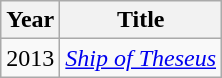<table class="wikitable">
<tr>
<th>Year</th>
<th>Title</th>
</tr>
<tr>
<td>2013</td>
<td><em><a href='#'>Ship of Theseus</a></em></td>
</tr>
</table>
